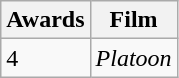<table class="wikitable">
<tr>
<th>Awards</th>
<th>Film</th>
</tr>
<tr>
<td>4</td>
<td><em>Platoon</em></td>
</tr>
</table>
